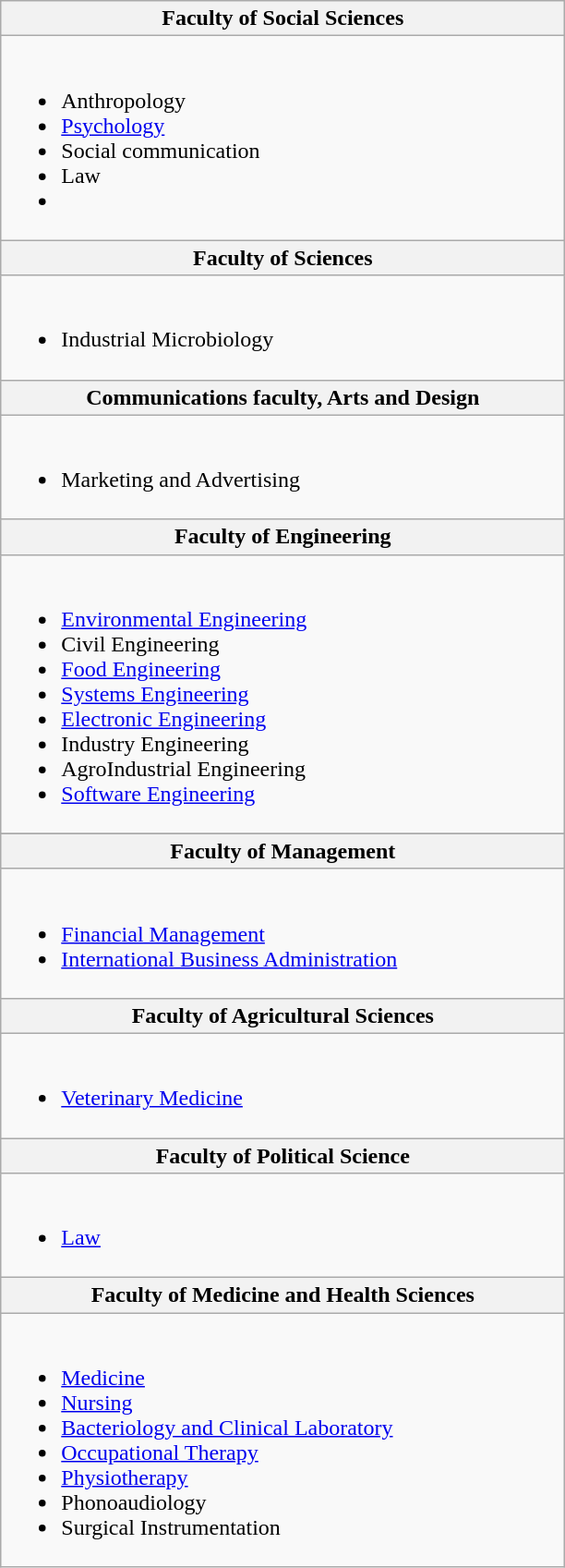<table class="wikitable">
<tr>
<th width="400 px">Faculty of Social Sciences</th>
</tr>
<tr>
<td><br><ul><li>Anthropology</li><li><a href='#'>Psychology</a></li><li>Social communication</li><li>Law</li><li></li></ul></td>
</tr>
<tr>
<th width="400 px">Faculty of Sciences</th>
</tr>
<tr>
<td><br><ul><li>Industrial Microbiology</li></ul></td>
</tr>
<tr>
<th width="400 px">Communications faculty, Arts and Design</th>
</tr>
<tr>
<td><br><ul><li>Marketing and Advertising</li></ul></td>
</tr>
<tr>
<th width="400 px">Faculty of Engineering</th>
</tr>
<tr>
<td><br><ul><li><a href='#'>Environmental Engineering</a></li><li>Civil Engineering</li><li><a href='#'>Food Engineering</a></li><li><a href='#'>Systems Engineering</a></li><li><a href='#'>Electronic Engineering</a></li><li>Industry Engineering</li><li>AgroIndustrial Engineering</li><li><a href='#'>Software Engineering</a></li></ul></td>
</tr>
<tr>
</tr>
<tr>
<th width="400 px">Faculty of Management</th>
</tr>
<tr>
<td><br><ul><li><a href='#'>Financial Management</a></li><li><a href='#'>International Business Administration</a></li></ul></td>
</tr>
<tr>
<th width="400 px">Faculty of Agricultural Sciences</th>
</tr>
<tr>
<td><br><ul><li><a href='#'>Veterinary Medicine</a></li></ul></td>
</tr>
<tr>
<th width = "400 px">Faculty of Political Science</th>
</tr>
<tr>
<td><br><ul><li><a href='#'>Law</a></li></ul></td>
</tr>
<tr>
<th width = "400 px">Faculty of Medicine and Health Sciences</th>
</tr>
<tr>
<td><br><ul><li><a href='#'>Medicine</a></li><li><a href='#'>Nursing</a></li><li><a href='#'>Bacteriology and Clinical Laboratory</a></li><li><a href='#'>Occupational Therapy</a></li><li><a href='#'>Physiotherapy</a></li><li>Phonoaudiology</li><li>Surgical Instrumentation</li></ul></td>
</tr>
</table>
